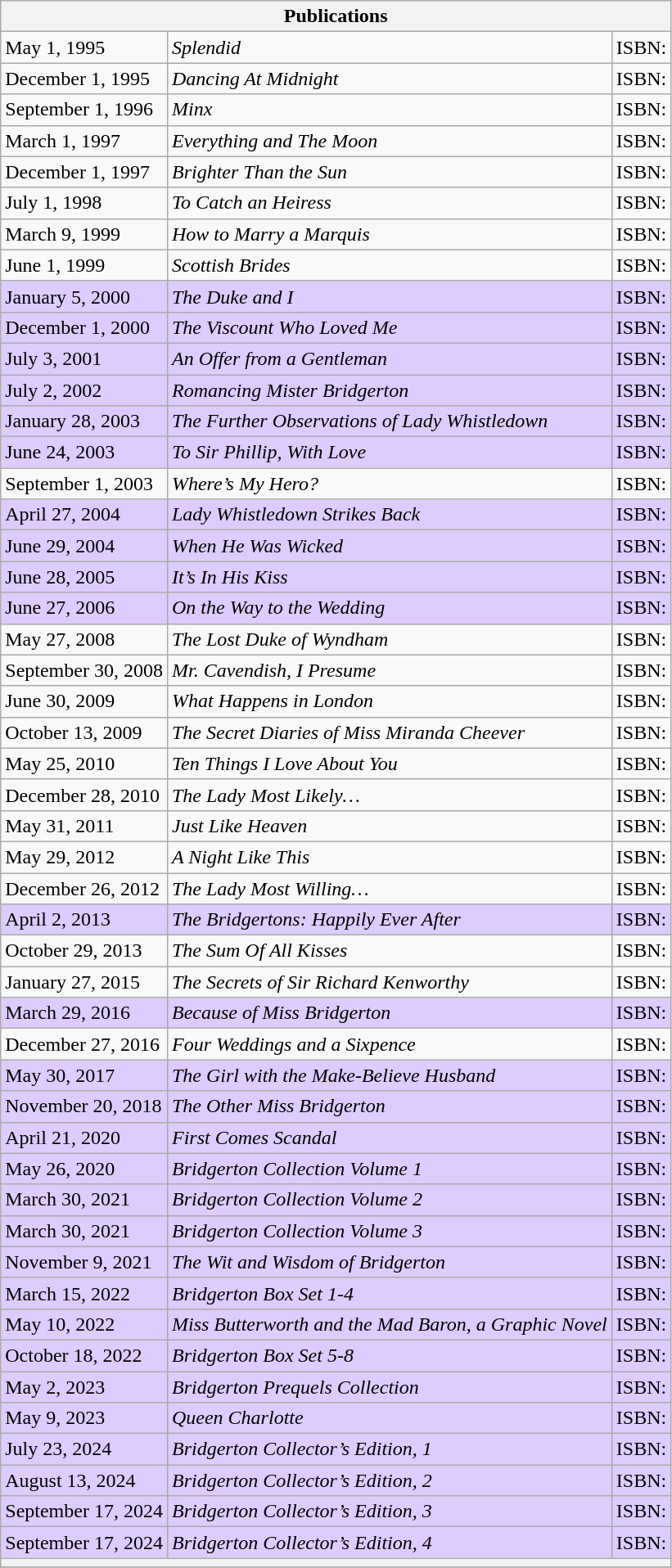<table class="wikitable collapsible collapsed">
<tr>
<th colspan="3">Publications</th>
</tr>
<tr>
<td>May 1, 1995</td>
<td><em>Splendid</em></td>
<td>ISBN: </td>
</tr>
<tr>
<td>December 1, 1995</td>
<td><em>Dancing At Midnight</em></td>
<td>ISBN: </td>
</tr>
<tr>
<td>September 1, 1996</td>
<td><em>Minx</em></td>
<td>ISBN: </td>
</tr>
<tr>
<td>March 1, 1997</td>
<td><em>Everything and The Moon</em></td>
<td>ISBN: </td>
</tr>
<tr>
<td>December 1, 1997</td>
<td><em>Brighter Than the Sun</em></td>
<td>ISBN: </td>
</tr>
<tr>
<td>July 1, 1998</td>
<td><em>To Catch an Heiress</em></td>
<td>ISBN: </td>
</tr>
<tr>
<td>March 9, 1999</td>
<td><em>How to Marry a Marquis</em></td>
<td>ISBN: </td>
</tr>
<tr>
<td>June 1, 1999</td>
<td><em>Scottish Brides</em></td>
<td>ISBN: </td>
</tr>
<tr>
<td style="background-color:#DDCCFF">January 5, 2000</td>
<td style="background-color:#DDCCFF"><em>The Duke and I</em></td>
<td style="background-color:#DDCCFF">ISBN: </td>
</tr>
<tr>
<td style="background-color:#DDCCFF">December 1, 2000</td>
<td style="background-color:#DDCCFF"><em>The Viscount Who Loved Me</em></td>
<td style="background-color:#DDCCFF">ISBN: </td>
</tr>
<tr>
<td style="background-color:#DDCCFF">July 3, 2001</td>
<td style="background-color:#DDCCFF"><em>An Offer from a Gentleman</em></td>
<td style="background-color:#DDCCFF">ISBN: </td>
</tr>
<tr>
<td style="background-color:#DDCCFF">July 2, 2002</td>
<td style="background-color:#DDCCFF"><em>Romancing Mister Bridgerton</em></td>
<td style="background-color:#DDCCFF">ISBN: </td>
</tr>
<tr>
<td style="background-color:#DDCCFF">January 28, 2003</td>
<td style="background-color:#DDCCFF"><em>The Further Observations of Lady Whistledown</em></td>
<td style="background-color:#DDCCFF">ISBN: </td>
</tr>
<tr>
<td style="background-color:#DDCCFF">June 24, 2003</td>
<td style="background-color:#DDCCFF"><em>To Sir Phillip, With Love</em></td>
<td style="background-color:#DDCCFF">ISBN: </td>
</tr>
<tr>
<td>September 1, 2003</td>
<td><em>Where’s My Hero?</em></td>
<td>ISBN: </td>
</tr>
<tr>
<td style="background-color:#DDCCFF">April 27, 2004</td>
<td style="background-color:#DDCCFF"><em>Lady Whistledown Strikes Back</em></td>
<td style="background-color:#DDCCFF">ISBN: </td>
</tr>
<tr>
<td style="background-color:#DDCCFF">June 29, 2004</td>
<td style="background-color:#DDCCFF"><em>When He Was Wicked</em></td>
<td style="background-color:#DDCCFF">ISBN: </td>
</tr>
<tr>
<td style="background-color:#DDCCFF">June 28, 2005</td>
<td style="background-color:#DDCCFF"><em>It’s In His Kiss</em></td>
<td style="background-color:#DDCCFF">ISBN: </td>
</tr>
<tr>
<td style="background-color:#DDCCFF">June 27, 2006</td>
<td style="background-color:#DDCCFF"><em>On the Way to the Wedding</em></td>
<td style="background-color:#DDCCFF">ISBN: </td>
</tr>
<tr>
<td>May 27, 2008</td>
<td><em>The Lost Duke of Wyndham</em></td>
<td>ISBN: </td>
</tr>
<tr>
<td>September 30, 2008</td>
<td><em>Mr. Cavendish, I Presume</em></td>
<td>ISBN: </td>
</tr>
<tr>
<td>June 30, 2009</td>
<td><em>What Happens in London</em></td>
<td>ISBN: </td>
</tr>
<tr>
<td>October 13, 2009</td>
<td><em>The Secret Diaries of Miss Miranda Cheever</em></td>
<td>ISBN: </td>
</tr>
<tr>
<td>May 25, 2010</td>
<td><em>Ten Things I Love About You</em></td>
<td>ISBN: </td>
</tr>
<tr>
<td>December 28, 2010</td>
<td><em>The Lady Most Likely…</em></td>
<td>ISBN: </td>
</tr>
<tr>
<td>May 31, 2011</td>
<td><em>Just Like Heaven</em></td>
<td>ISBN: </td>
</tr>
<tr>
<td>May 29, 2012</td>
<td><em>A Night Like This</em></td>
<td>ISBN: </td>
</tr>
<tr>
<td>December 26, 2012</td>
<td><em>The Lady Most Willing…</em></td>
<td>ISBN: </td>
</tr>
<tr>
<td style="background-color:#DDCCFF">April 2, 2013</td>
<td style="background-color:#DDCCFF"><em>The Bridgertons: Happily Ever After</em></td>
<td style="background-color:#DDCCFF">ISBN: </td>
</tr>
<tr>
<td>October 29, 2013</td>
<td><em>The Sum Of All Kisses</em></td>
<td>ISBN: </td>
</tr>
<tr>
<td>January 27, 2015</td>
<td><em>The Secrets of Sir Richard Kenworthy</em></td>
<td>ISBN: </td>
</tr>
<tr>
<td style="background-color:#DDCCFF">March 29, 2016</td>
<td style="background-color:#DDCCFF"><em>Because of Miss Bridgerton</em></td>
<td style="background-color:#DDCCFF">ISBN: </td>
</tr>
<tr>
<td>December 27, 2016</td>
<td><em>Four Weddings and a Sixpence</em></td>
<td>ISBN: </td>
</tr>
<tr>
<td style="background-color:#DDCCFF">May 30, 2017</td>
<td style="background-color:#DDCCFF"><em>The Girl with the Make-Believe Husband</em></td>
<td style="background-color:#DDCCFF">ISBN: </td>
</tr>
<tr>
<td style="background-color:#DDCCFF">November 20, 2018</td>
<td style="background-color:#DDCCFF"><em>The Other Miss Bridgerton</em></td>
<td style="background-color:#DDCCFF">ISBN: </td>
</tr>
<tr>
<td style="background-color:#DDCCFF">April 21, 2020</td>
<td style="background-color:#DDCCFF"><em>First Comes Scandal</em></td>
<td style="background-color:#DDCCFF">ISBN: </td>
</tr>
<tr>
<td style="background-color:#DDCCFF">May 26, 2020</td>
<td style="background-color:#DDCCFF"><em>Bridgerton Collection Volume 1</em></td>
<td style="background-color:#DDCCFF">ISBN: </td>
</tr>
<tr>
<td style="background-color:#DDCCFF">March 30, 2021</td>
<td style="background-color:#DDCCFF"><em>Bridgerton Collection Volume 2</em></td>
<td style="background-color:#DDCCFF">ISBN: </td>
</tr>
<tr>
<td style="background-color:#DDCCFF">March 30, 2021</td>
<td style="background-color:#DDCCFF"><em>Bridgerton Collection Volume 3</em></td>
<td style="background-color:#DDCCFF">ISBN: </td>
</tr>
<tr>
<td style="background-color:#DDCCFF">November 9, 2021</td>
<td style="background-color:#DDCCFF"><em>The Wit and Wisdom of Bridgerton</em></td>
<td style="background-color:#DDCCFF">ISBN: </td>
</tr>
<tr>
<td style="background-color:#DDCCFF">March 15, 2022</td>
<td style="background-color:#DDCCFF"><em>Bridgerton Box Set 1-4</em></td>
<td style="background-color:#DDCCFF">ISBN: </td>
</tr>
<tr>
<td style="background-color:#DDCCFF">May 10, 2022</td>
<td style="background-color:#DDCCFF"><em>Miss Butterworth and the Mad Baron, a Graphic Novel</em></td>
<td style="background-color:#DDCCFF">ISBN: </td>
</tr>
<tr>
<td style="background-color:#DDCCFF">October 18, 2022</td>
<td style="background-color:#DDCCFF"><em>Bridgerton Box Set 5-8</em></td>
<td style="background-color:#DDCCFF">ISBN: </td>
</tr>
<tr>
<td style="background-color:#DDCCFF">May 2, 2023</td>
<td style="background-color:#DDCCFF"><em>Bridgerton Prequels Collection</em></td>
<td style="background-color:#DDCCFF">ISBN: </td>
</tr>
<tr>
<td style="background-color:#DDCCFF">May 9, 2023</td>
<td style="background-color:#DDCCFF"><em>Queen Charlotte</em></td>
<td style="background-color:#DDCCFF">ISBN: </td>
</tr>
<tr>
<td style="background-color:#DDCCFF">July 23, 2024</td>
<td style="background-color:#DDCCFF"><em>Bridgerton Collector’s Edition, 1</em></td>
<td style="background-color:#DDCCFF">ISBN: </td>
</tr>
<tr>
<td style="background-color:#DDCCFF">August 13, 2024</td>
<td style="background-color:#DDCCFF"><em>Bridgerton Collector’s Edition, 2</em></td>
<td style="background-color:#DDCCFF">ISBN: </td>
</tr>
<tr>
<td style="background-color:#DDCCFF">September 17, 2024</td>
<td style="background-color:#DDCCFF"><em>Bridgerton Collector’s Edition, 3</em></td>
<td style="background-color:#DDCCFF">ISBN: </td>
</tr>
<tr>
<td style="background-color:#DDCCFF">September 17, 2024</td>
<td style="background-color:#DDCCFF"><em>Bridgerton Collector’s Edition, 4</em></td>
<td style="background-color:#DDCCFF">ISBN: </td>
</tr>
<tr>
<th colspan="3"></th>
</tr>
<tr>
</tr>
</table>
